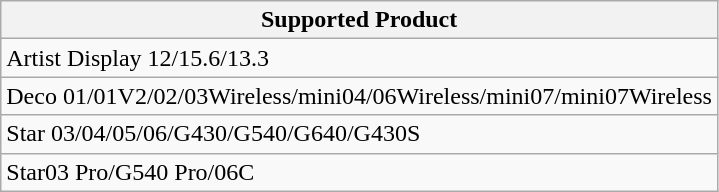<table class="wikitable">
<tr>
<th>Supported Product</th>
</tr>
<tr>
<td>Artist Display 12/15.6/13.3</td>
</tr>
<tr>
<td>Deco 01/01V2/02/03Wireless/mini04/06Wireless/mini07/mini07Wireless</td>
</tr>
<tr>
<td>Star 03/04/05/06/G430/G540/G640/G430S</td>
</tr>
<tr>
<td>Star03 Pro/G540 Pro/06C</td>
</tr>
</table>
